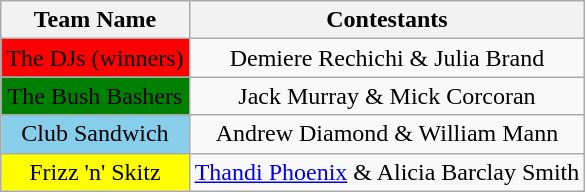<table class="wikitable" style="text-align:center">
<tr valign="top">
<th>Team Name</th>
<th>Contestants</th>
</tr>
<tr>
<td bgcolor="red">The DJs (winners)</td>
<td>Demiere Rechichi & Julia Brand</td>
</tr>
<tr>
<td bgcolor="green">The Bush Bashers</td>
<td>Jack Murray & Mick Corcoran</td>
</tr>
<tr>
<td bgcolor="skyblue">Club Sandwich</td>
<td>Andrew Diamond & William Mann</td>
</tr>
<tr>
<td bgcolor="yellow">Frizz 'n' Skitz</td>
<td><a href='#'>Thandi Phoenix</a> & Alicia Barclay Smith</td>
</tr>
</table>
